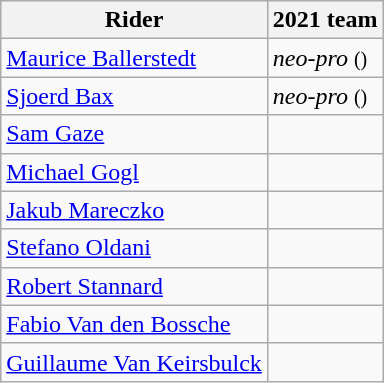<table class="wikitable">
<tr>
<th>Rider</th>
<th>2021 team</th>
</tr>
<tr>
<td><a href='#'>Maurice Ballerstedt</a></td>
<td><em>neo-pro</em> <small>()</small></td>
</tr>
<tr>
<td><a href='#'>Sjoerd Bax</a></td>
<td><em>neo-pro</em> <small>()</small></td>
</tr>
<tr>
<td><a href='#'>Sam Gaze</a></td>
<td></td>
</tr>
<tr>
<td><a href='#'>Michael Gogl</a></td>
<td></td>
</tr>
<tr>
<td><a href='#'>Jakub Mareczko</a></td>
<td></td>
</tr>
<tr>
<td><a href='#'>Stefano Oldani</a></td>
<td></td>
</tr>
<tr>
<td><a href='#'>Robert Stannard</a></td>
<td></td>
</tr>
<tr>
<td><a href='#'>Fabio Van den Bossche</a></td>
<td></td>
</tr>
<tr>
<td><a href='#'>Guillaume Van Keirsbulck</a></td>
<td></td>
</tr>
</table>
